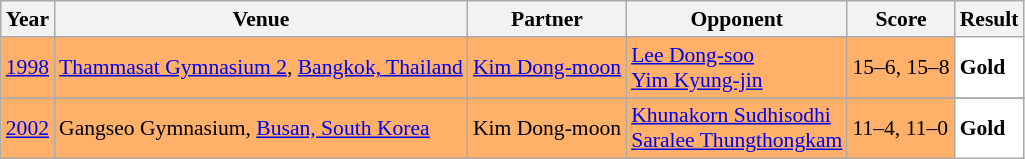<table class="sortable wikitable" style="font-size: 90%;">
<tr>
<th>Year</th>
<th>Venue</th>
<th>Partner</th>
<th>Opponent</th>
<th>Score</th>
<th>Result</th>
</tr>
<tr style="background:#FFB069">
<td align="center"><a href='#'>1998</a></td>
<td align="left"><a href='#'>Thammasat Gymnasium 2</a>, <a href='#'>Bangkok, Thailand</a></td>
<td align="left"> <a href='#'>Kim Dong-moon</a></td>
<td align="left"> <a href='#'>Lee Dong-soo</a> <br>  <a href='#'>Yim Kyung-jin</a></td>
<td align="left">15–6, 15–8</td>
<td style="text-align:left; background:white"> <strong>Gold</strong></td>
</tr>
<tr>
</tr>
<tr style="background:#FFB069">
<td align="center"><a href='#'>2002</a></td>
<td align="left">Gangseo Gymnasium, <a href='#'>Busan, South Korea</a></td>
<td align="left"> Kim Dong-moon</td>
<td align="left"> <a href='#'>Khunakorn Sudhisodhi</a> <br>  <a href='#'>Saralee Thungthongkam</a></td>
<td align="left">11–4, 11–0</td>
<td style="text-align:left; background:white"> <strong>Gold</strong></td>
</tr>
</table>
